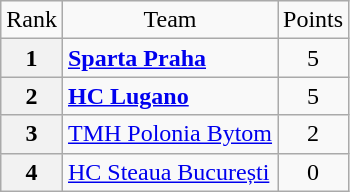<table class="wikitable" style="text-align: center;">
<tr>
<td>Rank</td>
<td>Team</td>
<td>Points</td>
</tr>
<tr>
<th>1</th>
<td style="text-align: left;"> <strong><a href='#'>Sparta Praha</a></strong></td>
<td>5</td>
</tr>
<tr>
<th>2</th>
<td style="text-align: left;"> <strong><a href='#'>HC Lugano</a></strong></td>
<td>5</td>
</tr>
<tr>
<th>3</th>
<td style="text-align: left;"> <a href='#'>TMH Polonia Bytom</a></td>
<td>2</td>
</tr>
<tr>
<th>4</th>
<td style="text-align: left;"> <a href='#'>HC Steaua București</a></td>
<td>0</td>
</tr>
</table>
